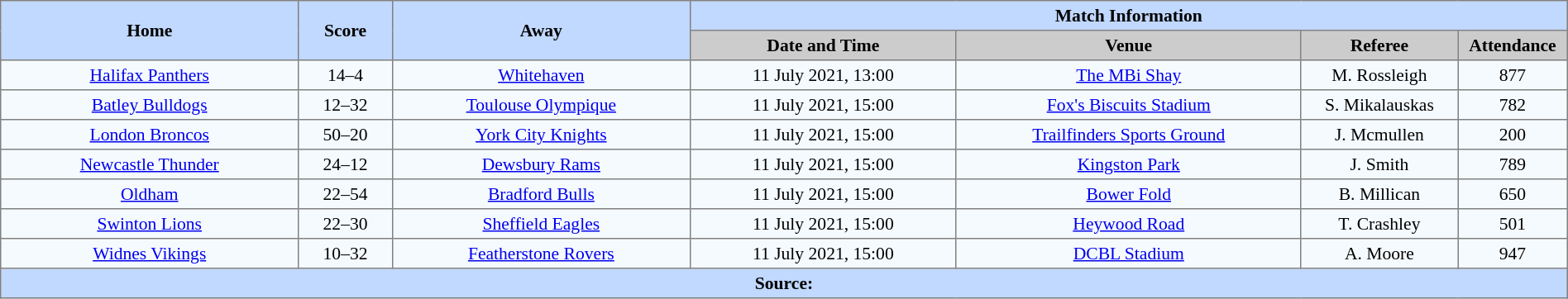<table border=1 style="border-collapse:collapse; font-size:90%; text-align:center;" cellpadding=3 cellspacing=0 width=100%>
<tr style="background:#c1d8ff;">
<th scope="col" rowspan=2 width=19%>Home</th>
<th scope="col" rowspan=2 width=6%>Score</th>
<th scope="col" rowspan=2 width=19%>Away</th>
<th colspan=6>Match Information</th>
</tr>
<tr style="background:#cccccc;">
<th scope="col" width=17%>Date and Time</th>
<th scope="col" width=22%>Venue</th>
<th scope="col" width=10%>Referee</th>
<th scope="col" width=7%>Attendance</th>
</tr>
<tr style="background:#f5faff;">
<td> <a href='#'>Halifax Panthers</a></td>
<td>14–4</td>
<td> <a href='#'>Whitehaven</a></td>
<td>11 July 2021, 13:00</td>
<td><a href='#'>The MBi Shay</a></td>
<td>M. Rossleigh</td>
<td>877</td>
</tr>
<tr style="background:#f5faff;">
<td> <a href='#'>Batley Bulldogs</a></td>
<td>12–32</td>
<td> <a href='#'>Toulouse Olympique</a></td>
<td>11 July 2021, 15:00</td>
<td><a href='#'>Fox's Biscuits Stadium</a></td>
<td>S. Mikalauskas</td>
<td>782</td>
</tr>
<tr style="background:#f5faff;">
<td> <a href='#'>London Broncos</a></td>
<td>50–20</td>
<td> <a href='#'>York City Knights</a></td>
<td>11 July 2021, 15:00</td>
<td><a href='#'>Trailfinders Sports Ground</a></td>
<td>J. Mcmullen</td>
<td>200</td>
</tr>
<tr style="background:#f5faff;">
<td> <a href='#'>Newcastle Thunder</a></td>
<td>24–12</td>
<td> <a href='#'>Dewsbury Rams</a></td>
<td>11 July 2021, 15:00</td>
<td><a href='#'>Kingston Park</a></td>
<td>J. Smith</td>
<td>789</td>
</tr>
<tr style="background:#f5faff;">
<td> <a href='#'>Oldham</a></td>
<td>22–54</td>
<td> <a href='#'>Bradford Bulls</a></td>
<td>11 July 2021, 15:00</td>
<td><a href='#'>Bower Fold</a></td>
<td>B. Millican</td>
<td>650</td>
</tr>
<tr style="background:#f5faff;">
<td> <a href='#'>Swinton Lions</a></td>
<td>22–30</td>
<td> <a href='#'>Sheffield Eagles</a></td>
<td>11 July 2021, 15:00</td>
<td><a href='#'>Heywood Road</a></td>
<td>T. Crashley</td>
<td>501</td>
</tr>
<tr style="background:#f5faff;">
<td> <a href='#'>Widnes Vikings</a></td>
<td>10–32</td>
<td> <a href='#'>Featherstone Rovers</a></td>
<td>11 July 2021, 15:00</td>
<td><a href='#'>DCBL Stadium</a></td>
<td>A. Moore</td>
<td>947</td>
</tr>
<tr style="background:#c1d8ff;">
<th colspan=7>Source:</th>
</tr>
</table>
